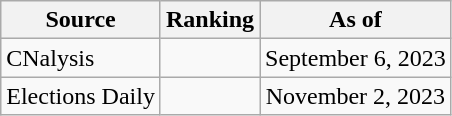<table class="wikitable" style="text-align:center">
<tr>
<th>Source</th>
<th>Ranking</th>
<th>As of</th>
</tr>
<tr>
<td align=left>CNalysis</td>
<td></td>
<td>September 6, 2023</td>
</tr>
<tr>
<td align=left>Elections Daily</td>
<td></td>
<td>November 2, 2023</td>
</tr>
</table>
